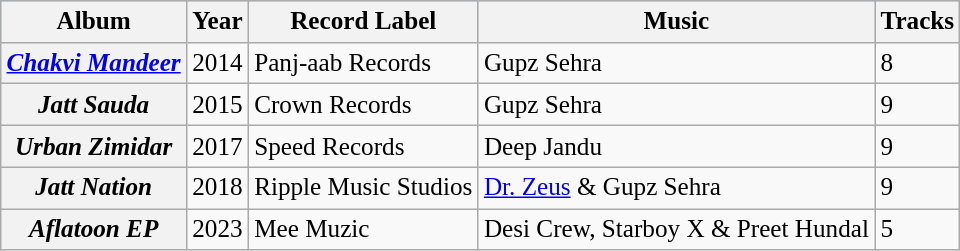<table class="wikitable plainrowheaders" style="font-size:105%;" +>
<tr bgcolor="#AAAAACCCCDDDDD" align="center">
<th>Album</th>
<th>Year</th>
<th>Record Label</th>
<th>Music</th>
<th>Tracks</th>
</tr>
<tr>
<th scope="row"><em><a href='#'>Chakvi Mandeer</a></em></th>
<td>2014</td>
<td>Panj-aab Records</td>
<td>Gupz Sehra</td>
<td>8</td>
</tr>
<tr>
<th scope="row"><em>Jatt Sauda</em></th>
<td>2015</td>
<td>Crown Records</td>
<td>Gupz Sehra</td>
<td>9</td>
</tr>
<tr>
<th scope="row"><em>Urban Zimidar</em></th>
<td>2017</td>
<td>Speed Records</td>
<td>Deep Jandu</td>
<td>9</td>
</tr>
<tr>
<th scope="row"><em>Jatt Nation</em></th>
<td>2018</td>
<td>Ripple Music Studios</td>
<td><a href='#'>Dr. Zeus</a> & Gupz Sehra</td>
<td>9</td>
</tr>
<tr>
<th scope="row"><em>Aflatoon EP</em></th>
<td>2023</td>
<td>Mee Muzic</td>
<td>Desi Crew, Starboy X & Preet Hundal</td>
<td>5</td>
</tr>
</table>
